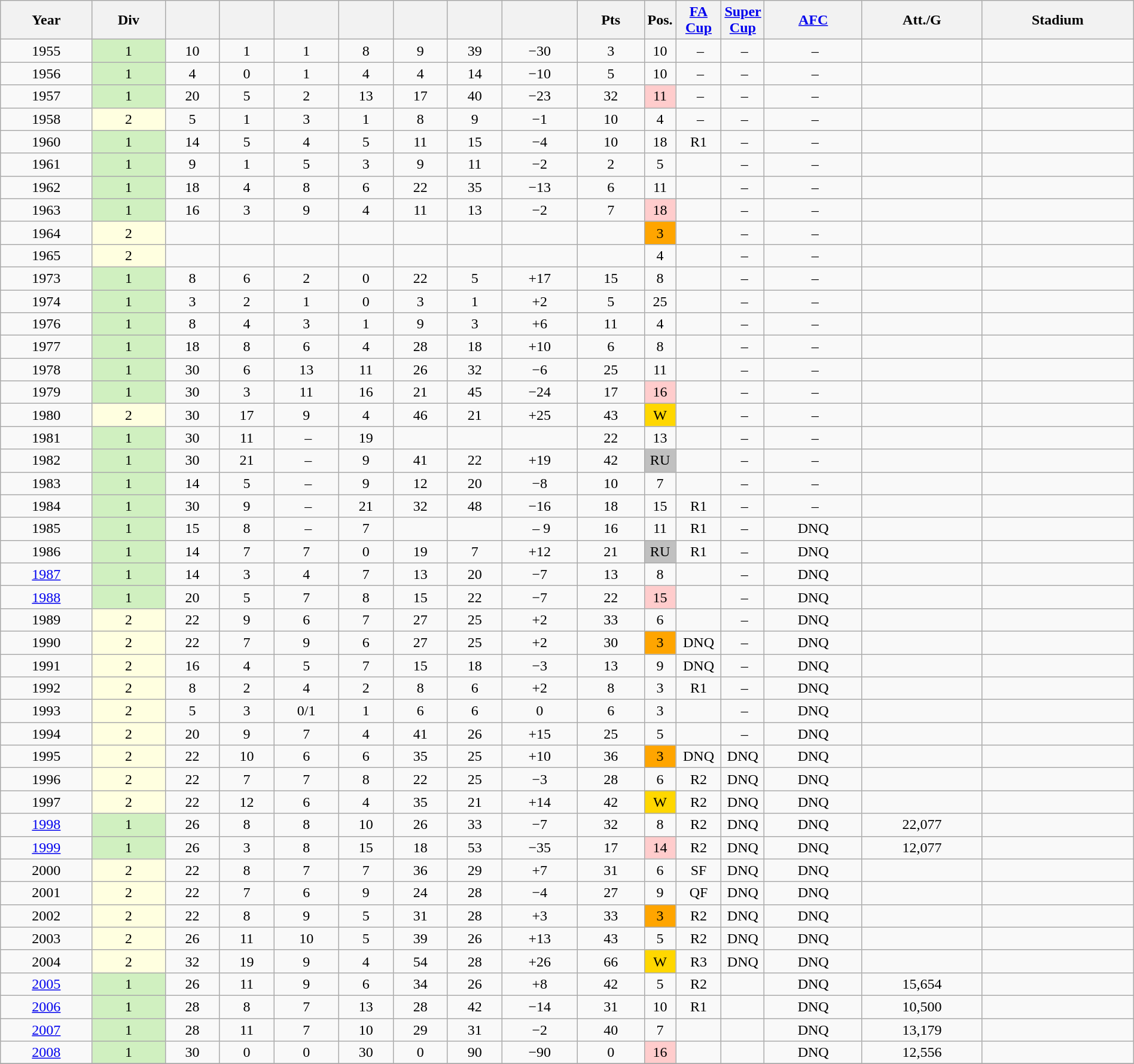<table class="wikitable sortable" width=100% style=text-align:Center>
<tr>
<th>Year</th>
<th>Div</th>
<th></th>
<th></th>
<th></th>
<th></th>
<th></th>
<th></th>
<th></th>
<th>Pts</th>
<th width=2%>Pos.</th>
<th width=4%><a href='#'>FA Cup</a></th>
<th width=2%><a href='#'>Super Cup</a></th>
<th><a href='#'>AFC</a></th>
<th>Att./G</th>
<th>Stadium</th>
</tr>
<tr>
<td>1955</td>
<td bgcolor=D0F0C0>1</td>
<td>10</td>
<td>1</td>
<td>1</td>
<td>8</td>
<td>9</td>
<td>39</td>
<td>−30</td>
<td>3</td>
<td>10</td>
<td> –</td>
<td> –</td>
<td> –</td>
<td></td>
<td></td>
</tr>
<tr>
<td>1956</td>
<td bgcolor=D0F0C0>1</td>
<td>4</td>
<td>0</td>
<td>1</td>
<td>4</td>
<td>4</td>
<td>14</td>
<td>−10</td>
<td>5</td>
<td>10</td>
<td> –</td>
<td> –</td>
<td> –</td>
<td></td>
<td></td>
</tr>
<tr>
<td>1957</td>
<td bgcolor=D0F0C0>1</td>
<td>20</td>
<td>5</td>
<td>2</td>
<td>13</td>
<td>17</td>
<td>40</td>
<td>−23</td>
<td>32</td>
<td bgcolor=ffcccc>11</td>
<td> –</td>
<td> –</td>
<td> –</td>
<td></td>
<td></td>
</tr>
<tr>
<td>1958</td>
<td bgcolor=FFFFE0>2</td>
<td>5</td>
<td>1</td>
<td>3</td>
<td>1</td>
<td>8</td>
<td>9</td>
<td>−1</td>
<td>10</td>
<td>4</td>
<td> –</td>
<td> –</td>
<td> –</td>
<td></td>
<td></td>
</tr>
<tr>
<td>1960</td>
<td bgcolor=D0F0C0>1</td>
<td>14</td>
<td>5</td>
<td>4</td>
<td>5</td>
<td>11</td>
<td>15</td>
<td>−4</td>
<td>10</td>
<td>18</td>
<td>R1</td>
<td> –</td>
<td> –</td>
<td></td>
<td></td>
</tr>
<tr>
<td>1961</td>
<td bgcolor=D0F0C0>1</td>
<td>9</td>
<td>1</td>
<td>5</td>
<td>3</td>
<td>9</td>
<td>11</td>
<td>−2</td>
<td>2</td>
<td>5</td>
<td></td>
<td> –</td>
<td> –</td>
<td></td>
<td></td>
</tr>
<tr>
<td>1962</td>
<td bgcolor=D0F0C0>1</td>
<td>18</td>
<td>4</td>
<td>8</td>
<td>6</td>
<td>22</td>
<td>35</td>
<td>−13</td>
<td>6</td>
<td>11</td>
<td></td>
<td> –</td>
<td> –</td>
<td></td>
<td></td>
</tr>
<tr>
<td>1963</td>
<td bgcolor=D0F0C0>1</td>
<td>16</td>
<td>3</td>
<td>9</td>
<td>4</td>
<td>11</td>
<td>13</td>
<td>−2</td>
<td>7</td>
<td bgcolor=ffcccc>18</td>
<td></td>
<td> –</td>
<td> –</td>
<td></td>
<td></td>
</tr>
<tr>
<td>1964</td>
<td bgcolor=FFFFE0>2</td>
<td></td>
<td></td>
<td></td>
<td></td>
<td></td>
<td></td>
<td></td>
<td></td>
<td bgcolor=FFA500>3</td>
<td></td>
<td> –</td>
<td> –</td>
<td></td>
<td></td>
</tr>
<tr>
<td>1965</td>
<td bgcolor=FFFFE0>2</td>
<td></td>
<td></td>
<td></td>
<td></td>
<td></td>
<td></td>
<td></td>
<td></td>
<td>4</td>
<td></td>
<td> –</td>
<td> –</td>
<td></td>
<td></td>
</tr>
<tr>
<td>1973</td>
<td bgcolor=D0F0C0>1</td>
<td>8</td>
<td>6</td>
<td>2</td>
<td>0</td>
<td>22</td>
<td>5</td>
<td>+17</td>
<td>15</td>
<td>8</td>
<td></td>
<td> –</td>
<td> –</td>
<td></td>
<td></td>
</tr>
<tr>
<td>1974</td>
<td bgcolor=D0F0C0>1</td>
<td>3</td>
<td>2</td>
<td>1</td>
<td>0</td>
<td>3</td>
<td>1</td>
<td>+2</td>
<td>5</td>
<td>25</td>
<td></td>
<td> –</td>
<td> –</td>
<td></td>
<td></td>
</tr>
<tr>
<td>1976</td>
<td bgcolor=D0F0C0>1</td>
<td>8</td>
<td>4</td>
<td>3</td>
<td>1</td>
<td>9</td>
<td>3</td>
<td>+6</td>
<td>11</td>
<td>4</td>
<td></td>
<td> –</td>
<td> –</td>
<td></td>
<td></td>
</tr>
<tr>
<td>1977</td>
<td bgcolor=D0F0C0>1</td>
<td>18</td>
<td>8</td>
<td>6</td>
<td>4</td>
<td>28</td>
<td>18</td>
<td>+10</td>
<td>6</td>
<td>8</td>
<td></td>
<td> –</td>
<td> –</td>
<td></td>
<td></td>
</tr>
<tr>
<td>1978</td>
<td bgcolor=D0F0C0>1</td>
<td>30</td>
<td>6</td>
<td>13</td>
<td>11</td>
<td>26</td>
<td>32</td>
<td>−6</td>
<td>25</td>
<td>11</td>
<td></td>
<td> –</td>
<td> –</td>
<td></td>
<td></td>
</tr>
<tr>
<td>1979</td>
<td bgcolor=D0F0C0>1</td>
<td>30</td>
<td>3</td>
<td>11</td>
<td>16</td>
<td>21</td>
<td>45</td>
<td>−24</td>
<td>17</td>
<td bgcolor=ffcccc>16</td>
<td></td>
<td> –</td>
<td> –</td>
<td></td>
<td></td>
</tr>
<tr>
<td>1980</td>
<td bgcolor=FFFFE0>2</td>
<td>30</td>
<td>17</td>
<td>9</td>
<td>4</td>
<td>46</td>
<td>21</td>
<td>+25</td>
<td>43</td>
<td bgcolor=gold>W</td>
<td></td>
<td> –</td>
<td> –</td>
<td></td>
<td></td>
</tr>
<tr>
<td>1981</td>
<td bgcolor=D0F0C0>1</td>
<td>30</td>
<td>11</td>
<td> –</td>
<td>19</td>
<td></td>
<td></td>
<td></td>
<td>22</td>
<td>13</td>
<td></td>
<td> –</td>
<td> –</td>
<td></td>
<td></td>
</tr>
<tr>
<td>1982</td>
<td bgcolor=D0F0C0>1</td>
<td>30</td>
<td>21</td>
<td> –</td>
<td>9</td>
<td>41</td>
<td>22</td>
<td>+19</td>
<td>42</td>
<td bgcolor=C0C0C0>RU</td>
<td></td>
<td> –</td>
<td> –</td>
<td></td>
<td></td>
</tr>
<tr>
<td>1983</td>
<td bgcolor=D0F0C0>1</td>
<td>14</td>
<td>5</td>
<td> –</td>
<td>9</td>
<td>12</td>
<td>20</td>
<td>−8</td>
<td>10</td>
<td>7</td>
<td></td>
<td> –</td>
<td> –</td>
<td></td>
<td></td>
</tr>
<tr>
<td>1984</td>
<td bgcolor=D0F0C0>1</td>
<td>30</td>
<td>9</td>
<td> –</td>
<td>21</td>
<td>32</td>
<td>48</td>
<td>−16</td>
<td>18</td>
<td>15</td>
<td>R1</td>
<td> –</td>
<td> –</td>
<td></td>
<td></td>
</tr>
<tr>
<td>1985</td>
<td bgcolor=D0F0C0>1</td>
<td>15</td>
<td>8</td>
<td> –</td>
<td>7</td>
<td></td>
<td></td>
<td> – 9</td>
<td>16</td>
<td>11</td>
<td>R1</td>
<td> –</td>
<td>DNQ</td>
<td></td>
<td></td>
</tr>
<tr>
<td>1986</td>
<td bgcolor=D0F0C0>1</td>
<td>14</td>
<td>7</td>
<td>7</td>
<td>0</td>
<td>19</td>
<td>7</td>
<td>+12</td>
<td>21</td>
<td bgcolor=C0C0C0>RU</td>
<td>R1</td>
<td> –</td>
<td>DNQ</td>
<td></td>
<td></td>
</tr>
<tr>
<td><a href='#'>1987</a></td>
<td bgcolor=D0F0C0>1</td>
<td>14</td>
<td>3</td>
<td>4</td>
<td>7</td>
<td>13</td>
<td>20</td>
<td>−7</td>
<td>13</td>
<td>8</td>
<td></td>
<td> –</td>
<td>DNQ</td>
<td></td>
<td></td>
</tr>
<tr>
<td><a href='#'>1988</a></td>
<td bgcolor=D0F0C0>1</td>
<td>20</td>
<td>5</td>
<td>7</td>
<td>8</td>
<td>15</td>
<td>22</td>
<td>−7</td>
<td>22</td>
<td bgcolor=ffcccc>15</td>
<td></td>
<td> –</td>
<td>DNQ</td>
<td></td>
<td></td>
</tr>
<tr>
<td>1989</td>
<td bgcolor=FFFFE0>2</td>
<td>22</td>
<td>9</td>
<td>6</td>
<td>7</td>
<td>27</td>
<td>25</td>
<td>+2</td>
<td>33</td>
<td>6</td>
<td></td>
<td> –</td>
<td>DNQ</td>
<td></td>
<td></td>
</tr>
<tr>
<td>1990</td>
<td bgcolor=FFFFE0>2</td>
<td>22</td>
<td>7</td>
<td>9</td>
<td>6</td>
<td>27</td>
<td>25</td>
<td>+2</td>
<td>30</td>
<td bgcolor=FFA500>3</td>
<td>DNQ</td>
<td> –</td>
<td>DNQ</td>
<td></td>
<td></td>
</tr>
<tr>
<td>1991</td>
<td bgcolor=FFFFE0>2</td>
<td>16</td>
<td>4</td>
<td>5</td>
<td>7</td>
<td>15</td>
<td>18</td>
<td>−3</td>
<td>13</td>
<td>9</td>
<td>DNQ</td>
<td> –</td>
<td>DNQ</td>
<td></td>
<td></td>
</tr>
<tr>
<td>1992</td>
<td bgcolor=FFFFE0>2</td>
<td>8</td>
<td>2</td>
<td>4</td>
<td>2</td>
<td>8</td>
<td>6</td>
<td>+2</td>
<td>8</td>
<td>3</td>
<td>R1</td>
<td> –</td>
<td>DNQ</td>
<td></td>
<td></td>
</tr>
<tr>
<td>1993</td>
<td bgcolor=FFFFE0>2</td>
<td>5</td>
<td>3</td>
<td>0/1</td>
<td>1</td>
<td>6</td>
<td>6</td>
<td>0</td>
<td>6</td>
<td>3</td>
<td></td>
<td> –</td>
<td>DNQ</td>
<td></td>
<td></td>
</tr>
<tr>
<td>1994</td>
<td bgcolor=FFFFE0>2</td>
<td>20</td>
<td>9</td>
<td>7</td>
<td>4</td>
<td>41</td>
<td>26</td>
<td>+15</td>
<td>25</td>
<td>5</td>
<td></td>
<td> –</td>
<td>DNQ</td>
<td></td>
<td></td>
</tr>
<tr>
<td>1995</td>
<td bgcolor=FFFFE0>2</td>
<td>22</td>
<td>10</td>
<td>6</td>
<td>6</td>
<td>35</td>
<td>25</td>
<td>+10</td>
<td>36</td>
<td bgcolor=FFA500>3</td>
<td>DNQ</td>
<td>DNQ</td>
<td>DNQ</td>
<td></td>
<td></td>
</tr>
<tr>
<td>1996</td>
<td bgcolor=FFFFE0>2</td>
<td>22</td>
<td>7</td>
<td>7</td>
<td>8</td>
<td>22</td>
<td>25</td>
<td>−3</td>
<td>28</td>
<td>6</td>
<td>R2</td>
<td>DNQ</td>
<td>DNQ</td>
<td></td>
<td></td>
</tr>
<tr>
<td>1997</td>
<td bgcolor=FFFFE0>2</td>
<td>22</td>
<td>12</td>
<td>6</td>
<td>4</td>
<td>35</td>
<td>21</td>
<td>+14</td>
<td>42</td>
<td bgcolor=gold>W</td>
<td>R2</td>
<td>DNQ</td>
<td>DNQ</td>
<td></td>
<td></td>
</tr>
<tr>
<td><a href='#'>1998</a></td>
<td bgcolor=D0F0C0>1</td>
<td>26</td>
<td>8</td>
<td>8</td>
<td>10</td>
<td>26</td>
<td>33</td>
<td>−7</td>
<td>32</td>
<td>8</td>
<td>R2</td>
<td>DNQ</td>
<td>DNQ</td>
<td>22,077</td>
<td></td>
</tr>
<tr>
<td><a href='#'>1999</a></td>
<td bgcolor=D0F0C0>1</td>
<td>26</td>
<td>3</td>
<td>8</td>
<td>15</td>
<td>18</td>
<td>53</td>
<td>−35</td>
<td>17</td>
<td bgcolor=ffcccc>14</td>
<td>R2</td>
<td>DNQ</td>
<td>DNQ</td>
<td>12,077</td>
<td></td>
</tr>
<tr>
<td>2000</td>
<td bgcolor=FFFFE0>2</td>
<td>22</td>
<td>8</td>
<td>7</td>
<td>7</td>
<td>36</td>
<td>29</td>
<td>+7</td>
<td>31</td>
<td>6</td>
<td>SF</td>
<td>DNQ</td>
<td>DNQ</td>
<td></td>
<td></td>
</tr>
<tr>
<td>2001</td>
<td bgcolor=FFFFE0>2</td>
<td>22</td>
<td>7</td>
<td>6</td>
<td>9</td>
<td>24</td>
<td>28</td>
<td>−4</td>
<td>27</td>
<td>9</td>
<td>QF</td>
<td>DNQ</td>
<td>DNQ</td>
<td></td>
<td></td>
</tr>
<tr>
<td>2002</td>
<td bgcolor=FFFFE0>2</td>
<td>22</td>
<td>8</td>
<td>9</td>
<td>5</td>
<td>31</td>
<td>28</td>
<td>+3</td>
<td>33</td>
<td bgcolor=FFA500>3</td>
<td>R2</td>
<td>DNQ</td>
<td>DNQ</td>
<td></td>
<td></td>
</tr>
<tr>
<td>2003</td>
<td bgcolor=FFFFE0>2</td>
<td>26</td>
<td>11</td>
<td>10</td>
<td>5</td>
<td>39</td>
<td>26</td>
<td>+13</td>
<td>43</td>
<td>5</td>
<td>R2</td>
<td>DNQ</td>
<td>DNQ</td>
<td></td>
<td></td>
</tr>
<tr>
<td>2004</td>
<td bgcolor=FFFFE0>2</td>
<td>32</td>
<td>19</td>
<td>9</td>
<td>4</td>
<td>54</td>
<td>28</td>
<td>+26</td>
<td>66</td>
<td bgcolor=gold>W</td>
<td>R3</td>
<td>DNQ</td>
<td>DNQ</td>
<td></td>
<td></td>
</tr>
<tr>
<td><a href='#'>2005</a></td>
<td bgcolor=D0F0C0>1</td>
<td>26</td>
<td>11</td>
<td>9</td>
<td>6</td>
<td>34</td>
<td>26</td>
<td>+8</td>
<td>42</td>
<td>5</td>
<td>R2</td>
<td></td>
<td>DNQ</td>
<td>15,654</td>
<td></td>
</tr>
<tr>
<td><a href='#'>2006</a></td>
<td bgcolor=D0F0C0>1</td>
<td>28</td>
<td>8</td>
<td>7</td>
<td>13</td>
<td>28</td>
<td>42</td>
<td>−14</td>
<td>31</td>
<td>10</td>
<td>R1</td>
<td></td>
<td>DNQ</td>
<td>10,500</td>
<td></td>
</tr>
<tr>
<td><a href='#'>2007</a></td>
<td bgcolor=D0F0C0>1</td>
<td>28</td>
<td>11</td>
<td>7</td>
<td>10</td>
<td>29</td>
<td>31</td>
<td>−2</td>
<td>40</td>
<td>7</td>
<td></td>
<td></td>
<td>DNQ</td>
<td>13,179</td>
<td></td>
</tr>
<tr>
<td><a href='#'>2008</a></td>
<td bgcolor=D0F0C0>1</td>
<td>30</td>
<td>0</td>
<td>0</td>
<td>30</td>
<td>0</td>
<td>90</td>
<td>−90</td>
<td>0</td>
<td bgcolor=ffcccc>16</td>
<td></td>
<td></td>
<td>DNQ</td>
<td>12,556</td>
<td></td>
</tr>
<tr>
</tr>
</table>
